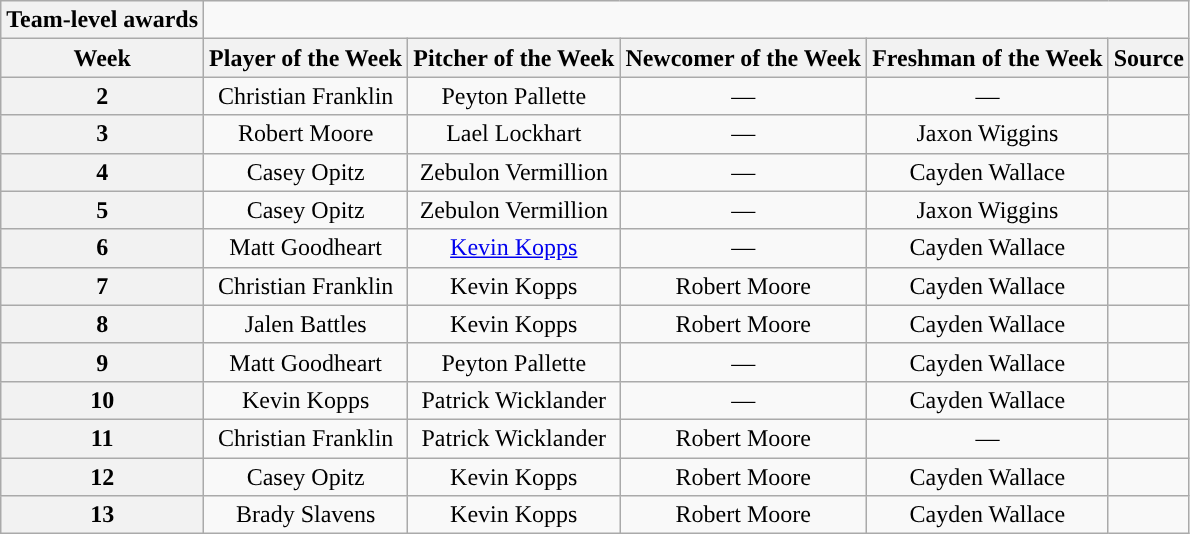<table class="wikitable" style="text-align:center">
<tr>
<th>Team-level awards</th>
</tr>
<tr>
<th>Week</th>
<th>Player of the Week</th>
<th>Pitcher of the Week</th>
<th>Newcomer of the Week</th>
<th>Freshman of the Week</th>
<th>Source</th>
</tr>
<tr>
<th>2</th>
<td>Christian Franklin</td>
<td>Peyton Pallette</td>
<td>—</td>
<td>—</td>
<td></td>
</tr>
<tr>
<th>3</th>
<td>Robert Moore</td>
<td>Lael Lockhart</td>
<td>—</td>
<td>Jaxon Wiggins</td>
<td></td>
</tr>
<tr>
<th>4</th>
<td>Casey Opitz</td>
<td>Zebulon Vermillion</td>
<td>—</td>
<td>Cayden Wallace</td>
<td></td>
</tr>
<tr>
<th>5</th>
<td>Casey Opitz </td>
<td>Zebulon Vermillion </td>
<td>—</td>
<td>Jaxon Wiggins </td>
<td></td>
</tr>
<tr>
<th>6</th>
<td>Matt Goodheart</td>
<td><a href='#'>Kevin Kopps</a></td>
<td>—</td>
<td>Cayden Wallace </td>
<td></td>
</tr>
<tr>
<th>7</th>
<td>Christian Franklin </td>
<td>Kevin Kopps </td>
<td>Robert Moore</td>
<td>Cayden Wallace </td>
<td></td>
</tr>
<tr>
<th>8</th>
<td>Jalen Battles</td>
<td>Kevin Kopps </td>
<td>Robert Moore </td>
<td>Cayden Wallace </td>
<td></td>
</tr>
<tr>
<th>9</th>
<td>Matt Goodheart </td>
<td>Peyton Pallette </td>
<td>—</td>
<td>Cayden Wallace </td>
<td></td>
</tr>
<tr>
<th>10</th>
<td>Kevin Kopps</td>
<td>Patrick Wicklander</td>
<td>—</td>
<td>Cayden Wallace </td>
<td></td>
</tr>
<tr>
<th>11</th>
<td>Christian Franklin </td>
<td>Patrick Wicklander </td>
<td>Robert Moore </td>
<td>—</td>
<td></td>
</tr>
<tr>
<th>12</th>
<td>Casey Opitz </td>
<td>Kevin Kopps </td>
<td>Robert Moore </td>
<td>Cayden Wallace </td>
<td></td>
</tr>
<tr>
<th>13</th>
<td>Brady Slavens</td>
<td>Kevin Kopps </td>
<td>Robert Moore </td>
<td>Cayden Wallace </td>
<td></td>
</tr>
</table>
